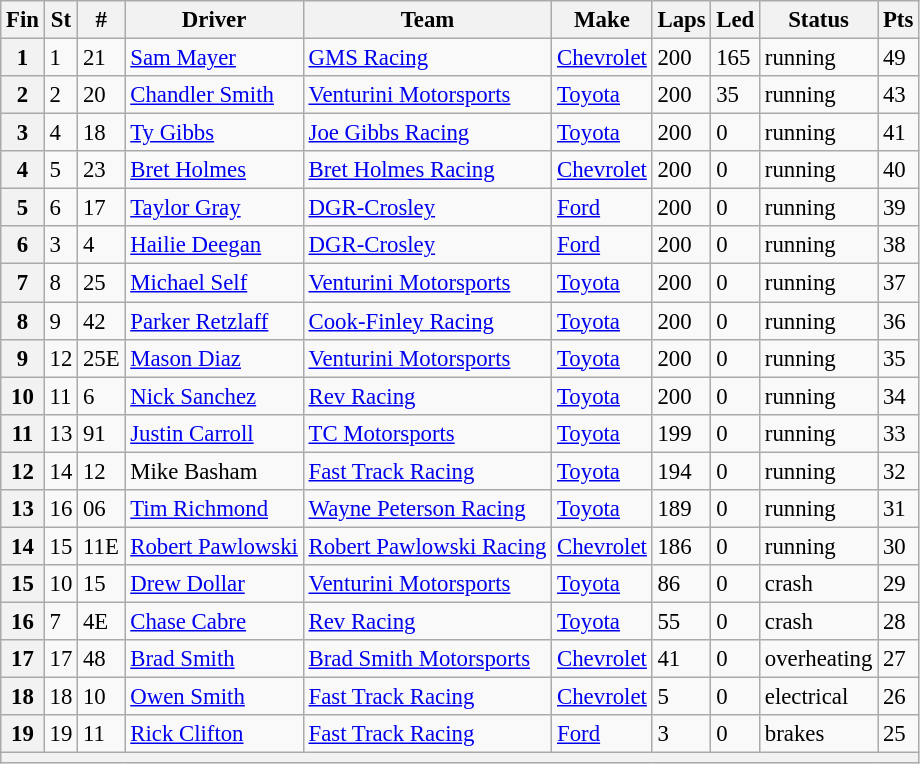<table class="wikitable sortable" style="font-size:95%">
<tr>
<th>Fin</th>
<th>St</th>
<th>#</th>
<th>Driver</th>
<th>Team</th>
<th>Make</th>
<th>Laps</th>
<th>Led</th>
<th>Status</th>
<th>Pts</th>
</tr>
<tr>
<th>1</th>
<td>1</td>
<td>21</td>
<td><a href='#'>Sam Mayer</a></td>
<td><a href='#'>GMS Racing</a></td>
<td><a href='#'>Chevrolet</a></td>
<td>200</td>
<td>165</td>
<td>running</td>
<td>49</td>
</tr>
<tr>
<th>2</th>
<td>2</td>
<td>20</td>
<td><a href='#'>Chandler Smith</a></td>
<td><a href='#'>Venturini Motorsports</a></td>
<td><a href='#'>Toyota</a></td>
<td>200</td>
<td>35</td>
<td>running</td>
<td>43</td>
</tr>
<tr>
<th>3</th>
<td>4</td>
<td>18</td>
<td><a href='#'>Ty Gibbs</a></td>
<td><a href='#'>Joe Gibbs Racing</a></td>
<td><a href='#'>Toyota</a></td>
<td>200</td>
<td>0</td>
<td>running</td>
<td>41</td>
</tr>
<tr>
<th>4</th>
<td>5</td>
<td>23</td>
<td><a href='#'>Bret Holmes</a></td>
<td><a href='#'>Bret Holmes Racing</a></td>
<td><a href='#'>Chevrolet</a></td>
<td>200</td>
<td>0</td>
<td>running</td>
<td>40</td>
</tr>
<tr>
<th>5</th>
<td>6</td>
<td>17</td>
<td><a href='#'>Taylor Gray</a></td>
<td><a href='#'>DGR-Crosley</a></td>
<td><a href='#'>Ford</a></td>
<td>200</td>
<td>0</td>
<td>running</td>
<td>39</td>
</tr>
<tr>
<th>6</th>
<td>3</td>
<td>4</td>
<td><a href='#'>Hailie Deegan</a></td>
<td><a href='#'>DGR-Crosley</a></td>
<td><a href='#'>Ford</a></td>
<td>200</td>
<td>0</td>
<td>running</td>
<td>38</td>
</tr>
<tr>
<th>7</th>
<td>8</td>
<td>25</td>
<td><a href='#'>Michael Self</a></td>
<td><a href='#'>Venturini Motorsports</a></td>
<td><a href='#'>Toyota</a></td>
<td>200</td>
<td>0</td>
<td>running</td>
<td>37</td>
</tr>
<tr>
<th>8</th>
<td>9</td>
<td>42</td>
<td><a href='#'>Parker Retzlaff</a></td>
<td><a href='#'>Cook-Finley Racing</a></td>
<td><a href='#'>Toyota</a></td>
<td>200</td>
<td>0</td>
<td>running</td>
<td>36</td>
</tr>
<tr>
<th>9</th>
<td>12</td>
<td>25E</td>
<td><a href='#'>Mason Diaz</a></td>
<td><a href='#'>Venturini Motorsports</a></td>
<td><a href='#'>Toyota</a></td>
<td>200</td>
<td>0</td>
<td>running</td>
<td>35</td>
</tr>
<tr>
<th>10</th>
<td>11</td>
<td>6</td>
<td><a href='#'>Nick Sanchez</a></td>
<td><a href='#'>Rev Racing</a></td>
<td><a href='#'>Toyota</a></td>
<td>200</td>
<td>0</td>
<td>running</td>
<td>34</td>
</tr>
<tr>
<th>11</th>
<td>13</td>
<td>91</td>
<td><a href='#'>Justin Carroll</a></td>
<td><a href='#'>TC Motorsports</a></td>
<td><a href='#'>Toyota</a></td>
<td>199</td>
<td>0</td>
<td>running</td>
<td>33</td>
</tr>
<tr>
<th>12</th>
<td>14</td>
<td>12</td>
<td>Mike Basham</td>
<td><a href='#'>Fast Track Racing</a></td>
<td><a href='#'>Toyota</a></td>
<td>194</td>
<td>0</td>
<td>running</td>
<td>32</td>
</tr>
<tr>
<th>13</th>
<td>16</td>
<td>06</td>
<td><a href='#'>Tim Richmond</a></td>
<td><a href='#'>Wayne Peterson Racing</a></td>
<td><a href='#'>Toyota</a></td>
<td>189</td>
<td>0</td>
<td>running</td>
<td>31</td>
</tr>
<tr>
<th>14</th>
<td>15</td>
<td>11E</td>
<td><a href='#'>Robert Pawlowski</a></td>
<td><a href='#'>Robert Pawlowski Racing</a></td>
<td><a href='#'>Chevrolet</a></td>
<td>186</td>
<td>0</td>
<td>running</td>
<td>30</td>
</tr>
<tr>
<th>15</th>
<td>10</td>
<td>15</td>
<td><a href='#'>Drew Dollar</a></td>
<td><a href='#'>Venturini Motorsports</a></td>
<td><a href='#'>Toyota</a></td>
<td>86</td>
<td>0</td>
<td>crash</td>
<td>29</td>
</tr>
<tr>
<th>16</th>
<td>7</td>
<td>4E</td>
<td><a href='#'>Chase Cabre</a></td>
<td><a href='#'>Rev Racing</a></td>
<td><a href='#'>Toyota</a></td>
<td>55</td>
<td>0</td>
<td>crash</td>
<td>28</td>
</tr>
<tr>
<th>17</th>
<td>17</td>
<td>48</td>
<td><a href='#'>Brad Smith</a></td>
<td><a href='#'>Brad Smith Motorsports</a></td>
<td><a href='#'>Chevrolet</a></td>
<td>41</td>
<td>0</td>
<td>overheating</td>
<td>27</td>
</tr>
<tr>
<th>18</th>
<td>18</td>
<td>10</td>
<td><a href='#'>Owen Smith</a></td>
<td><a href='#'>Fast Track Racing</a></td>
<td><a href='#'>Chevrolet</a></td>
<td>5</td>
<td>0</td>
<td>electrical</td>
<td>26</td>
</tr>
<tr>
<th>19</th>
<td>19</td>
<td>11</td>
<td><a href='#'>Rick Clifton</a></td>
<td><a href='#'>Fast Track Racing</a></td>
<td><a href='#'>Ford</a></td>
<td>3</td>
<td>0</td>
<td>brakes</td>
<td>25</td>
</tr>
<tr>
<th colspan="10"></th>
</tr>
</table>
